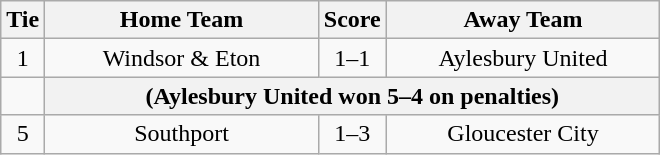<table class="wikitable" style="text-align:center;">
<tr>
<th width=20>Tie</th>
<th width=175>Home Team</th>
<th width=20>Score</th>
<th width=175>Away Team</th>
</tr>
<tr>
<td>1</td>
<td>Windsor & Eton</td>
<td>1–1</td>
<td>Aylesbury United</td>
</tr>
<tr>
<td></td>
<th colspan="5">(Aylesbury United won 5–4 on penalties)</th>
</tr>
<tr>
<td>5</td>
<td>Southport</td>
<td>1–3</td>
<td>Gloucester City</td>
</tr>
</table>
